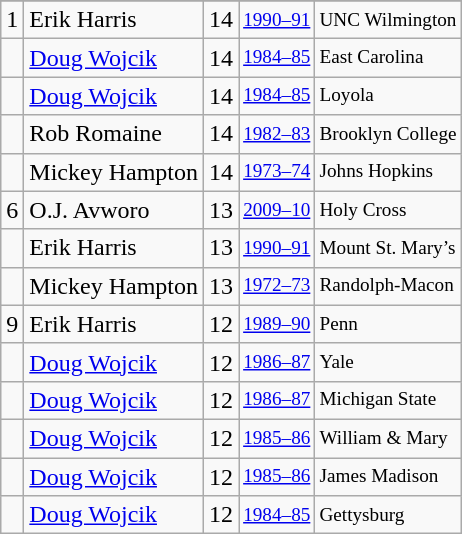<table class="wikitable">
<tr>
</tr>
<tr>
<td>1</td>
<td>Erik Harris</td>
<td>14</td>
<td style="font-size:80%;"><a href='#'>1990–91</a></td>
<td style="font-size:80%;">UNC Wilmington</td>
</tr>
<tr>
<td></td>
<td><a href='#'>Doug Wojcik</a></td>
<td>14</td>
<td style="font-size:80%;"><a href='#'>1984–85</a></td>
<td style="font-size:80%;">East Carolina</td>
</tr>
<tr>
<td></td>
<td><a href='#'>Doug Wojcik</a></td>
<td>14</td>
<td style="font-size:80%;"><a href='#'>1984–85</a></td>
<td style="font-size:80%;">Loyola</td>
</tr>
<tr>
<td></td>
<td>Rob Romaine</td>
<td>14</td>
<td style="font-size:80%;"><a href='#'>1982–83</a></td>
<td style="font-size:80%;">Brooklyn College</td>
</tr>
<tr>
<td></td>
<td>Mickey Hampton</td>
<td>14</td>
<td style="font-size:80%;"><a href='#'>1973–74</a></td>
<td style="font-size:80%;">Johns Hopkins</td>
</tr>
<tr>
<td>6</td>
<td>O.J. Avworo</td>
<td>13</td>
<td style="font-size:80%;"><a href='#'>2009–10</a></td>
<td style="font-size:80%;">Holy Cross</td>
</tr>
<tr>
<td></td>
<td>Erik Harris</td>
<td>13</td>
<td style="font-size:80%;"><a href='#'>1990–91</a></td>
<td style="font-size:80%;">Mount St. Mary’s</td>
</tr>
<tr>
<td></td>
<td>Mickey Hampton</td>
<td>13</td>
<td style="font-size:80%;"><a href='#'>1972–73</a></td>
<td style="font-size:80%;">Randolph-Macon</td>
</tr>
<tr>
<td>9</td>
<td>Erik Harris</td>
<td>12</td>
<td style="font-size:80%;"><a href='#'>1989–90</a></td>
<td style="font-size:80%;">Penn</td>
</tr>
<tr>
<td></td>
<td><a href='#'>Doug Wojcik</a></td>
<td>12</td>
<td style="font-size:80%;"><a href='#'>1986–87</a></td>
<td style="font-size:80%;">Yale</td>
</tr>
<tr>
<td></td>
<td><a href='#'>Doug Wojcik</a></td>
<td>12</td>
<td style="font-size:80%;"><a href='#'>1986–87</a></td>
<td style="font-size:80%;">Michigan State</td>
</tr>
<tr>
<td></td>
<td><a href='#'>Doug Wojcik</a></td>
<td>12</td>
<td style="font-size:80%;"><a href='#'>1985–86</a></td>
<td style="font-size:80%;">William & Mary</td>
</tr>
<tr>
<td></td>
<td><a href='#'>Doug Wojcik</a></td>
<td>12</td>
<td style="font-size:80%;"><a href='#'>1985–86</a></td>
<td style="font-size:80%;">James Madison</td>
</tr>
<tr>
<td></td>
<td><a href='#'>Doug Wojcik</a></td>
<td>12</td>
<td style="font-size:80%;"><a href='#'>1984–85</a></td>
<td style="font-size:80%;">Gettysburg</td>
</tr>
</table>
